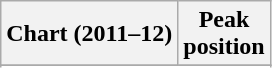<table class="wikitable sortable plainrowheaders">
<tr>
<th>Chart (2011–12)</th>
<th>Peak<br>position</th>
</tr>
<tr>
</tr>
<tr>
</tr>
</table>
